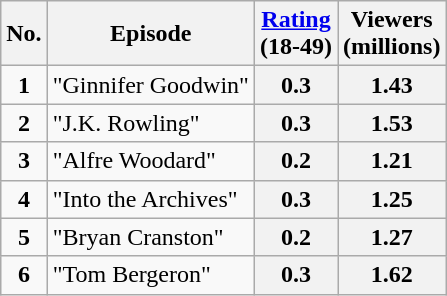<table class="wikitable sortable">
<tr>
<th>No.</th>
<th>Episode</th>
<th><a href='#'>Rating</a><br>(18-49)</th>
<th>Viewers<br>(millions)</th>
</tr>
<tr>
<td style="text-align:center"><strong>1</strong></td>
<td>"Ginnifer Goodwin"</td>
<th style="text-align: center;">0.3</th>
<th style="text-align: center;">1.43</th>
</tr>
<tr>
<td style="text-align:center"><strong>2</strong></td>
<td>"J.K. Rowling"</td>
<th style="text-align: center;">0.3</th>
<th style="text-align: center;">1.53</th>
</tr>
<tr>
<td style="text-align:center"><strong>3</strong></td>
<td>"Alfre Woodard"</td>
<th style="text-align: center;">0.2</th>
<th style="text-align: center;">1.21</th>
</tr>
<tr>
<td style="text-align:center"><strong>4</strong></td>
<td>"Into the Archives"</td>
<th style="text-align: center;">0.3</th>
<th style="text-align: center;">1.25</th>
</tr>
<tr>
<td style="text-align:center"><strong>5</strong></td>
<td>"Bryan Cranston"</td>
<th style="text-align: center;">0.2</th>
<th style="text-align: center;">1.27</th>
</tr>
<tr>
<td style="text-align:center"><strong>6</strong></td>
<td>"Tom Bergeron"</td>
<th style="text-align: center;">0.3</th>
<th style="text-align: center;">1.62</th>
</tr>
</table>
